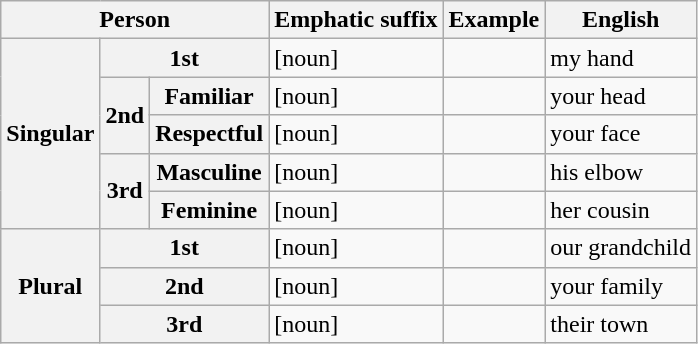<table class="wikitable">
<tr>
<th colspan="3">Person</th>
<th>Emphatic suffix</th>
<th>Example</th>
<th>English</th>
</tr>
<tr>
<th rowspan="5">Singular</th>
<th colspan="2">1st</th>
<td>[noun]</td>
<td></td>
<td>my hand</td>
</tr>
<tr>
<th rowspan="2">2nd</th>
<th>Familiar</th>
<td>[noun]</td>
<td></td>
<td>your head</td>
</tr>
<tr>
<th>Respectful</th>
<td>[noun]</td>
<td></td>
<td>your face</td>
</tr>
<tr>
<th rowspan="2">3rd</th>
<th>Masculine</th>
<td>[noun]</td>
<td></td>
<td>his elbow</td>
</tr>
<tr>
<th>Feminine</th>
<td>[noun]</td>
<td></td>
<td>her cousin</td>
</tr>
<tr>
<th rowspan="3">Plural</th>
<th colspan="2">1st</th>
<td>[noun]</td>
<td></td>
<td>our grandchild</td>
</tr>
<tr>
<th colspan="2">2nd</th>
<td>[noun]</td>
<td></td>
<td>your family</td>
</tr>
<tr>
<th colspan="2">3rd</th>
<td>[noun]</td>
<td></td>
<td>their town</td>
</tr>
</table>
